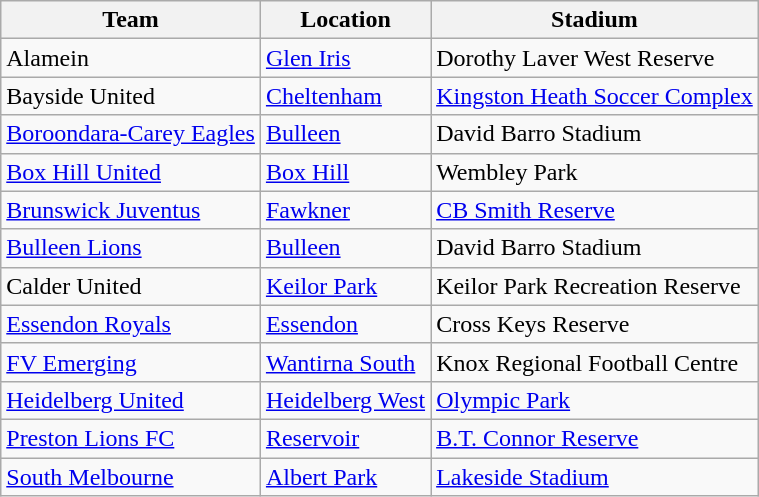<table class="wikitable">
<tr>
<th>Team</th>
<th>Location</th>
<th>Stadium</th>
</tr>
<tr>
<td>Alamein</td>
<td><a href='#'>Glen Iris</a></td>
<td>Dorothy Laver West Reserve</td>
</tr>
<tr>
<td>Bayside United</td>
<td><a href='#'>Cheltenham</a></td>
<td><a href='#'>Kingston Heath Soccer Complex</a></td>
</tr>
<tr>
<td><a href='#'>Boroondara-Carey Eagles</a></td>
<td><a href='#'>Bulleen</a></td>
<td>David Barro Stadium</td>
</tr>
<tr>
<td><a href='#'>Box Hill United</a></td>
<td><a href='#'>Box Hill</a></td>
<td>Wembley Park</td>
</tr>
<tr>
<td><a href='#'>Brunswick Juventus</a></td>
<td><a href='#'>Fawkner</a></td>
<td><a href='#'>CB Smith Reserve</a></td>
</tr>
<tr>
<td><a href='#'>Bulleen Lions</a></td>
<td><a href='#'>Bulleen</a></td>
<td>David Barro Stadium</td>
</tr>
<tr>
<td>Calder United</td>
<td><a href='#'>Keilor Park</a></td>
<td>Keilor Park Recreation Reserve</td>
</tr>
<tr>
<td><a href='#'>Essendon Royals</a></td>
<td><a href='#'>Essendon</a></td>
<td>Cross Keys Reserve</td>
</tr>
<tr>
<td><a href='#'>FV Emerging</a></td>
<td><a href='#'>Wantirna South</a></td>
<td>Knox Regional Football Centre</td>
</tr>
<tr>
<td><a href='#'>Heidelberg United</a></td>
<td><a href='#'>Heidelberg West</a></td>
<td><a href='#'>Olympic Park</a></td>
</tr>
<tr>
<td><a href='#'>Preston Lions FC</a></td>
<td><a href='#'>Reservoir</a></td>
<td><a href='#'>B.T. Connor Reserve</a></td>
</tr>
<tr>
<td><a href='#'>South Melbourne</a></td>
<td><a href='#'>Albert Park</a></td>
<td><a href='#'>Lakeside Stadium</a></td>
</tr>
</table>
